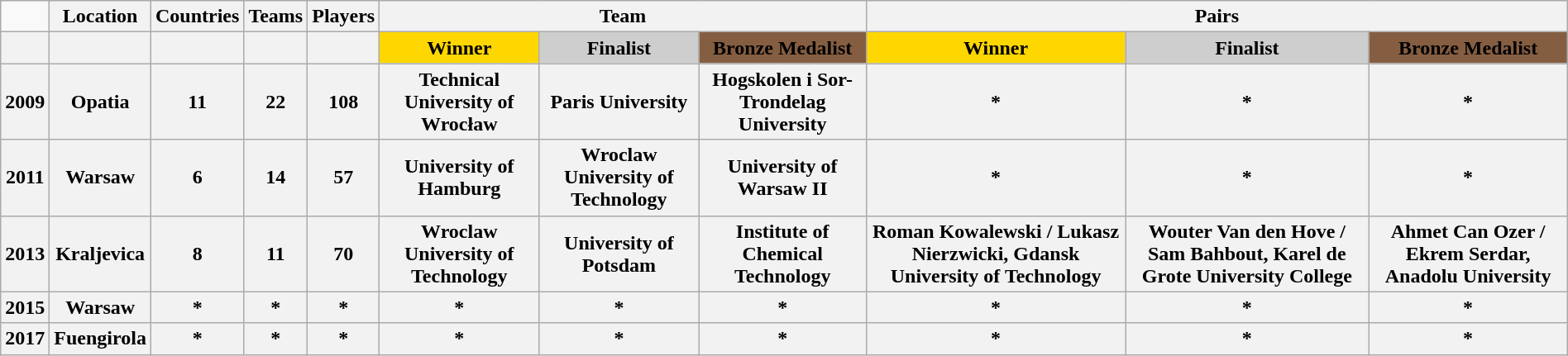<table class="wikitable alternance" style="text-align:center; width:100%;">
<tr>
<td></td>
<th scope=col>Location</th>
<th scope=col>Countries</th>
<th scope=col>Teams</th>
<th scope=col>Players</th>
<th scope=col colspan="3">Team</th>
<th scope=col colspan="3">Pairs</th>
</tr>
<tr>
<th scope=row></th>
<th></th>
<th></th>
<th></th>
<th></th>
<th style="background:#FFD700;">Winner</th>
<th style="background:#CECECE;">Finalist</th>
<th style="background:#855E42;">Bronze Medalist</th>
<th style="background:#FFD700;">Winner</th>
<th style="background:#CECECE;">Finalist</th>
<th style="background:#855E42;">Bronze Medalist</th>
</tr>
<tr>
<th scope=row>2009</th>
<th>Opatia<br></th>
<th>11</th>
<th>22</th>
<th>108</th>
<th>Technical University of Wrocław <br></th>
<th>Paris University<br></th>
<th>Hogskolen i Sor-Trondelag University <br></th>
<th>*</th>
<th>*</th>
<th>*</th>
</tr>
<tr>
<th scope=row>2011</th>
<th>Warsaw<br></th>
<th>6</th>
<th>14</th>
<th>57</th>
<th>University of Hamburg <br></th>
<th>Wroclaw University of Technology <br> </th>
<th>University of Warsaw II <br></th>
<th>*</th>
<th>*</th>
<th>*</th>
</tr>
<tr>
<th scope=row>2013</th>
<th>Kraljevica<br></th>
<th>8</th>
<th>11</th>
<th>70</th>
<th>Wroclaw University of Technology <br></th>
<th>University of Potsdam <br></th>
<th>Institute of Chemical Technology <br></th>
<th>Roman Kowalewski / Lukasz Nierzwicki, Gdansk University of Technology <br></th>
<th>Wouter Van den Hove / Sam Bahbout, Karel de Grote University College <br></th>
<th>Ahmet Can Ozer / Ekrem Serdar, Anadolu University <br></th>
</tr>
<tr>
<th scope=row>2015</th>
<th>Warsaw<br></th>
<th>*</th>
<th>*</th>
<th>*</th>
<th>*</th>
<th>*</th>
<th>*</th>
<th>*</th>
<th>*</th>
<th>*</th>
</tr>
<tr>
<th scope=row>2017</th>
<th>Fuengirola<br></th>
<th>*</th>
<th>*</th>
<th>*</th>
<th>*</th>
<th>*</th>
<th>*</th>
<th>*</th>
<th>*</th>
<th>*</th>
</tr>
</table>
